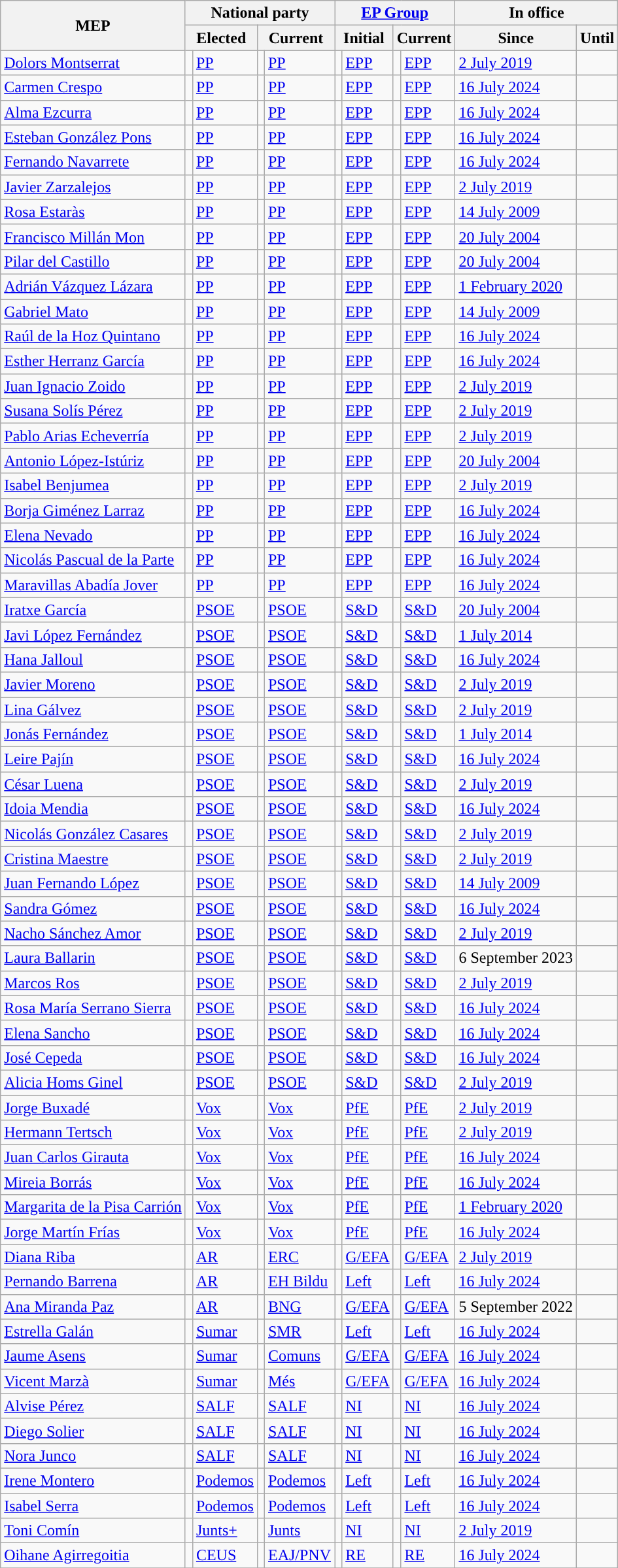<table class="wikitable sortable" style="text-align:left">
<tr>
<th rowspan="2">MEP</th>
<th colspan="4">National party</th>
<th colspan="4"><a href='#'>EP Group</a></th>
<th colspan="2">In office</th>
</tr>
<tr>
<th colspan="2">Elected</th>
<th colspan="2">Current</th>
<th colspan="2">Initial</th>
<th colspan="2">Current</th>
<th>Since</th>
<th>Until</th>
</tr>
<tr>
<td><a href='#'>Dolors Montserrat</a></td>
<td style="background: "></td>
<td><a href='#'>PP</a></td>
<td style="background: "></td>
<td><a href='#'>PP</a></td>
<td style="background: "></td>
<td><a href='#'>EPP</a></td>
<td style="background: "></td>
<td><a href='#'>EPP</a></td>
<td><a href='#'>2 July 2019</a></td>
<td></td>
</tr>
<tr>
<td><a href='#'>Carmen Crespo</a></td>
<td style="background: "></td>
<td><a href='#'>PP</a></td>
<td style="background: "></td>
<td><a href='#'>PP</a></td>
<td style="background: "></td>
<td><a href='#'>EPP</a></td>
<td style="background: "></td>
<td><a href='#'>EPP</a></td>
<td><a href='#'>16 July 2024</a></td>
<td></td>
</tr>
<tr>
<td><a href='#'>Alma Ezcurra</a></td>
<td style="background: "></td>
<td><a href='#'>PP</a></td>
<td style="background: "></td>
<td><a href='#'>PP</a></td>
<td style="background: "></td>
<td><a href='#'>EPP</a></td>
<td style="background: "></td>
<td><a href='#'>EPP</a></td>
<td><a href='#'>16 July 2024</a></td>
<td></td>
</tr>
<tr>
<td><a href='#'>Esteban González Pons</a></td>
<td style="background: "></td>
<td><a href='#'>PP</a></td>
<td style="background: "></td>
<td><a href='#'>PP</a></td>
<td style="background: "></td>
<td><a href='#'>EPP</a></td>
<td style="background: "></td>
<td><a href='#'>EPP</a></td>
<td><a href='#'>16 July 2024</a></td>
<td></td>
</tr>
<tr>
<td><a href='#'>Fernando Navarrete</a></td>
<td style="background: "></td>
<td><a href='#'>PP</a></td>
<td style="background: "></td>
<td><a href='#'>PP</a></td>
<td style="background: "></td>
<td><a href='#'>EPP</a></td>
<td style="background: "></td>
<td><a href='#'>EPP</a></td>
<td><a href='#'>16 July 2024</a></td>
<td></td>
</tr>
<tr>
<td><a href='#'>Javier Zarzalejos</a></td>
<td style="background: "></td>
<td><a href='#'>PP</a></td>
<td style="background: "></td>
<td><a href='#'>PP</a></td>
<td style="background: "></td>
<td><a href='#'>EPP</a></td>
<td style="background: "></td>
<td><a href='#'>EPP</a></td>
<td><a href='#'>2 July 2019</a></td>
<td></td>
</tr>
<tr>
<td><a href='#'>Rosa Estaràs</a></td>
<td style="background: "></td>
<td><a href='#'>PP</a></td>
<td style="background: "></td>
<td><a href='#'>PP</a></td>
<td style="background: "></td>
<td><a href='#'>EPP</a></td>
<td style="background: "></td>
<td><a href='#'>EPP</a></td>
<td><a href='#'>14 July 2009</a></td>
<td></td>
</tr>
<tr>
<td><a href='#'>Francisco Millán Mon</a></td>
<td style="background: "></td>
<td><a href='#'>PP</a></td>
<td style="background: "></td>
<td><a href='#'>PP</a></td>
<td style="background: "></td>
<td><a href='#'>EPP</a></td>
<td style="background: "></td>
<td><a href='#'>EPP</a></td>
<td><a href='#'>20 July 2004</a></td>
<td></td>
</tr>
<tr>
<td><a href='#'>Pilar del Castillo</a></td>
<td style="background: "></td>
<td><a href='#'>PP</a></td>
<td style="background: "></td>
<td><a href='#'>PP</a></td>
<td style="background: "></td>
<td><a href='#'>EPP</a></td>
<td style="background: "></td>
<td><a href='#'>EPP</a></td>
<td><a href='#'>20 July 2004</a></td>
<td></td>
</tr>
<tr>
<td><a href='#'>Adrián Vázquez Lázara</a></td>
<td style="background: "></td>
<td><a href='#'>PP</a></td>
<td style="background: "></td>
<td><a href='#'>PP</a></td>
<td style="background: "></td>
<td><a href='#'>EPP</a></td>
<td style="background: "></td>
<td><a href='#'>EPP</a></td>
<td><a href='#'>1 February 2020</a></td>
<td></td>
</tr>
<tr>
<td><a href='#'>Gabriel Mato</a></td>
<td style="background: "></td>
<td><a href='#'>PP</a></td>
<td style="background: "></td>
<td><a href='#'>PP</a></td>
<td style="background: "></td>
<td><a href='#'>EPP</a></td>
<td style="background: "></td>
<td><a href='#'>EPP</a></td>
<td><a href='#'>14 July 2009</a></td>
<td></td>
</tr>
<tr>
<td><a href='#'>Raúl de la Hoz Quintano</a></td>
<td style="background: "></td>
<td><a href='#'>PP</a></td>
<td style="background: "></td>
<td><a href='#'>PP</a></td>
<td style="background: "></td>
<td><a href='#'>EPP</a></td>
<td style="background: "></td>
<td><a href='#'>EPP</a></td>
<td><a href='#'>16 July 2024</a></td>
<td></td>
</tr>
<tr>
<td><a href='#'>Esther Herranz García</a></td>
<td style="background: "></td>
<td><a href='#'>PP</a></td>
<td style="background: "></td>
<td><a href='#'>PP</a></td>
<td style="background: "></td>
<td><a href='#'>EPP</a></td>
<td style="background: "></td>
<td><a href='#'>EPP</a></td>
<td><a href='#'>16 July 2024</a></td>
<td></td>
</tr>
<tr>
<td><a href='#'>Juan Ignacio Zoido</a></td>
<td style="background: "></td>
<td><a href='#'>PP</a></td>
<td style="background: "></td>
<td><a href='#'>PP</a></td>
<td style="background: "></td>
<td><a href='#'>EPP</a></td>
<td style="background: "></td>
<td><a href='#'>EPP</a></td>
<td><a href='#'>2 July 2019</a></td>
<td></td>
</tr>
<tr>
<td><a href='#'>Susana Solís Pérez</a></td>
<td style="background: "></td>
<td><a href='#'>PP</a></td>
<td style="background: "></td>
<td><a href='#'>PP</a></td>
<td style="background: "></td>
<td><a href='#'>EPP</a></td>
<td style="background: "></td>
<td><a href='#'>EPP</a></td>
<td><a href='#'>2 July 2019</a></td>
<td></td>
</tr>
<tr>
<td><a href='#'>Pablo Arias Echeverría</a></td>
<td style="background: "></td>
<td><a href='#'>PP</a></td>
<td style="background: "></td>
<td><a href='#'>PP</a></td>
<td style="background: "></td>
<td><a href='#'>EPP</a></td>
<td style="background: "></td>
<td><a href='#'>EPP</a></td>
<td><a href='#'>2 July 2019</a></td>
<td></td>
</tr>
<tr>
<td><a href='#'>Antonio López-Istúriz</a></td>
<td style="background: "></td>
<td><a href='#'>PP</a></td>
<td style="background: "></td>
<td><a href='#'>PP</a></td>
<td style="background: "></td>
<td><a href='#'>EPP</a></td>
<td style="background: "></td>
<td><a href='#'>EPP</a></td>
<td><a href='#'>20 July 2004</a></td>
<td></td>
</tr>
<tr>
<td><a href='#'>Isabel Benjumea</a></td>
<td style="background: "></td>
<td><a href='#'>PP</a></td>
<td style="background: "></td>
<td><a href='#'>PP</a></td>
<td style="background: "></td>
<td><a href='#'>EPP</a></td>
<td style="background: "></td>
<td><a href='#'>EPP</a></td>
<td><a href='#'>2 July 2019</a></td>
<td></td>
</tr>
<tr>
<td><a href='#'>Borja Giménez Larraz</a></td>
<td style="background: "></td>
<td><a href='#'>PP</a></td>
<td style="background: "></td>
<td><a href='#'>PP</a></td>
<td style="background: "></td>
<td><a href='#'>EPP</a></td>
<td style="background: "></td>
<td><a href='#'>EPP</a></td>
<td><a href='#'>16 July 2024</a></td>
<td></td>
</tr>
<tr>
<td><a href='#'>Elena Nevado</a></td>
<td style="background: "></td>
<td><a href='#'>PP</a></td>
<td style="background: "></td>
<td><a href='#'>PP</a></td>
<td style="background: "></td>
<td><a href='#'>EPP</a></td>
<td style="background: "></td>
<td><a href='#'>EPP</a></td>
<td><a href='#'>16 July 2024</a></td>
<td></td>
</tr>
<tr>
<td><a href='#'>Nicolás Pascual de la Parte</a></td>
<td style="background: "></td>
<td><a href='#'>PP</a></td>
<td style="background: "></td>
<td><a href='#'>PP</a></td>
<td style="background: "></td>
<td><a href='#'>EPP</a></td>
<td style="background: "></td>
<td><a href='#'>EPP</a></td>
<td><a href='#'>16 July 2024</a></td>
<td></td>
</tr>
<tr>
<td><a href='#'>Maravillas Abadía Jover</a></td>
<td style="background: "></td>
<td><a href='#'>PP</a></td>
<td style="background: "></td>
<td><a href='#'>PP</a></td>
<td style="background: "></td>
<td><a href='#'>EPP</a></td>
<td style="background: "></td>
<td><a href='#'>EPP</a></td>
<td><a href='#'>16 July 2024</a></td>
<td></td>
</tr>
<tr>
<td><a href='#'>Iratxe García</a></td>
<td style="background: "></td>
<td><a href='#'>PSOE</a></td>
<td style="background: "></td>
<td><a href='#'>PSOE</a></td>
<td style="background: "></td>
<td><a href='#'>S&D</a></td>
<td style="background: "></td>
<td><a href='#'>S&D</a></td>
<td><a href='#'>20 July 2004</a></td>
<td></td>
</tr>
<tr>
<td><a href='#'>Javi López Fernández</a></td>
<td style="background: "></td>
<td><a href='#'>PSOE</a></td>
<td style="background: "></td>
<td><a href='#'>PSOE</a></td>
<td style="background: "></td>
<td><a href='#'>S&D</a></td>
<td style="background: "></td>
<td><a href='#'>S&D</a></td>
<td><a href='#'>1 July 2014</a></td>
<td></td>
</tr>
<tr>
<td><a href='#'>Hana Jalloul</a></td>
<td style="background: "></td>
<td><a href='#'>PSOE</a></td>
<td style="background: "></td>
<td><a href='#'>PSOE</a></td>
<td style="background: "></td>
<td><a href='#'>S&D</a></td>
<td style="background: "></td>
<td><a href='#'>S&D</a></td>
<td><a href='#'>16 July 2024</a></td>
<td></td>
</tr>
<tr>
<td><a href='#'>Javier Moreno</a></td>
<td style="background: "></td>
<td><a href='#'>PSOE</a></td>
<td style="background: "></td>
<td><a href='#'>PSOE</a></td>
<td style="background: "></td>
<td><a href='#'>S&D</a></td>
<td style="background: "></td>
<td><a href='#'>S&D</a></td>
<td><a href='#'>2 July 2019</a></td>
<td></td>
</tr>
<tr>
<td><a href='#'>Lina Gálvez</a></td>
<td style="background: "></td>
<td><a href='#'>PSOE</a></td>
<td style="background: "></td>
<td><a href='#'>PSOE</a></td>
<td style="background: "></td>
<td><a href='#'>S&D</a></td>
<td style="background: "></td>
<td><a href='#'>S&D</a></td>
<td><a href='#'>2 July 2019</a></td>
<td></td>
</tr>
<tr>
<td><a href='#'>Jonás Fernández</a></td>
<td style="background: "></td>
<td><a href='#'>PSOE</a></td>
<td style="background: "></td>
<td><a href='#'>PSOE</a></td>
<td style="background: "></td>
<td><a href='#'>S&D</a></td>
<td style="background: "></td>
<td><a href='#'>S&D</a></td>
<td><a href='#'>1 July 2014</a></td>
<td></td>
</tr>
<tr>
<td><a href='#'>Leire Pajín</a></td>
<td style="background: "></td>
<td><a href='#'>PSOE</a></td>
<td style="background: "></td>
<td><a href='#'>PSOE</a></td>
<td style="background: "></td>
<td><a href='#'>S&D</a></td>
<td style="background: "></td>
<td><a href='#'>S&D</a></td>
<td><a href='#'>16 July 2024</a></td>
<td></td>
</tr>
<tr>
<td><a href='#'>César Luena</a></td>
<td style="background: "></td>
<td><a href='#'>PSOE</a></td>
<td style="background: "></td>
<td><a href='#'>PSOE</a></td>
<td style="background: "></td>
<td><a href='#'>S&D</a></td>
<td style="background: "></td>
<td><a href='#'>S&D</a></td>
<td><a href='#'>2 July 2019</a></td>
<td></td>
</tr>
<tr>
<td><a href='#'>Idoia Mendia</a></td>
<td style="background: "></td>
<td><a href='#'>PSOE</a></td>
<td style="background: "></td>
<td><a href='#'>PSOE</a></td>
<td style="background: "></td>
<td><a href='#'>S&D</a></td>
<td style="background: "></td>
<td><a href='#'>S&D</a></td>
<td><a href='#'>16 July 2024</a></td>
<td></td>
</tr>
<tr>
<td><a href='#'>Nicolás González Casares</a></td>
<td style="background: "></td>
<td><a href='#'>PSOE</a></td>
<td style="background: "></td>
<td><a href='#'>PSOE</a></td>
<td style="background: "></td>
<td><a href='#'>S&D</a></td>
<td style="background: "></td>
<td><a href='#'>S&D</a></td>
<td><a href='#'>2 July 2019</a></td>
<td></td>
</tr>
<tr>
<td><a href='#'>Cristina Maestre</a></td>
<td style="background: "></td>
<td><a href='#'>PSOE</a></td>
<td style="background: "></td>
<td><a href='#'>PSOE</a></td>
<td style="background: "></td>
<td><a href='#'>S&D</a></td>
<td style="background: "></td>
<td><a href='#'>S&D</a></td>
<td><a href='#'>2 July 2019</a></td>
<td></td>
</tr>
<tr>
<td><a href='#'>Juan Fernando López</a></td>
<td style="background: "></td>
<td><a href='#'>PSOE</a></td>
<td style="background: "></td>
<td><a href='#'>PSOE</a></td>
<td style="background: "></td>
<td><a href='#'>S&D</a></td>
<td style="background: "></td>
<td><a href='#'>S&D</a></td>
<td><a href='#'>14 July 2009</a></td>
<td></td>
</tr>
<tr>
<td><a href='#'>Sandra Gómez</a></td>
<td style="background: "></td>
<td><a href='#'>PSOE</a></td>
<td style="background: "></td>
<td><a href='#'>PSOE</a></td>
<td style="background: "></td>
<td><a href='#'>S&D</a></td>
<td style="background: "></td>
<td><a href='#'>S&D</a></td>
<td><a href='#'>16 July 2024</a></td>
<td></td>
</tr>
<tr>
<td><a href='#'>Nacho Sánchez Amor</a></td>
<td style="background: "></td>
<td><a href='#'>PSOE</a></td>
<td style="background: "></td>
<td><a href='#'>PSOE</a></td>
<td style="background: "></td>
<td><a href='#'>S&D</a></td>
<td style="background: "></td>
<td><a href='#'>S&D</a></td>
<td><a href='#'>2 July 2019</a></td>
<td></td>
</tr>
<tr>
<td><a href='#'>Laura Ballarin</a></td>
<td style="background: "></td>
<td><a href='#'>PSOE</a></td>
<td style="background: "></td>
<td><a href='#'>PSOE</a></td>
<td style="background: "></td>
<td><a href='#'>S&D</a></td>
<td style="background: "></td>
<td><a href='#'>S&D</a></td>
<td>6 September 2023</td>
<td></td>
</tr>
<tr>
<td><a href='#'>Marcos Ros</a></td>
<td style="background: "></td>
<td><a href='#'>PSOE</a></td>
<td style="background: "></td>
<td><a href='#'>PSOE</a></td>
<td style="background: "></td>
<td><a href='#'>S&D</a></td>
<td style="background: "></td>
<td><a href='#'>S&D</a></td>
<td><a href='#'>2 July 2019</a></td>
<td></td>
</tr>
<tr>
<td><a href='#'>Rosa María Serrano Sierra</a></td>
<td style="background: "></td>
<td><a href='#'>PSOE</a></td>
<td style="background: "></td>
<td><a href='#'>PSOE</a></td>
<td style="background: "></td>
<td><a href='#'>S&D</a></td>
<td style="background: "></td>
<td><a href='#'>S&D</a></td>
<td><a href='#'>16 July 2024</a></td>
<td></td>
</tr>
<tr>
<td><a href='#'>Elena Sancho</a></td>
<td style="background: "></td>
<td><a href='#'>PSOE</a></td>
<td style="background: "></td>
<td><a href='#'>PSOE</a></td>
<td style="background: "></td>
<td><a href='#'>S&D</a></td>
<td style="background: "></td>
<td><a href='#'>S&D</a></td>
<td><a href='#'>16 July 2024</a></td>
<td></td>
</tr>
<tr>
<td><a href='#'>José Cepeda</a></td>
<td style="background: "></td>
<td><a href='#'>PSOE</a></td>
<td style="background: "></td>
<td><a href='#'>PSOE</a></td>
<td style="background: "></td>
<td><a href='#'>S&D</a></td>
<td style="background: "></td>
<td><a href='#'>S&D</a></td>
<td><a href='#'>16 July 2024</a></td>
<td></td>
</tr>
<tr>
<td><a href='#'>Alicia Homs Ginel</a></td>
<td style="background: "></td>
<td><a href='#'>PSOE</a></td>
<td style="background: "></td>
<td><a href='#'>PSOE</a></td>
<td style="background: "></td>
<td><a href='#'>S&D</a></td>
<td style="background: "></td>
<td><a href='#'>S&D</a></td>
<td><a href='#'>2 July 2019</a></td>
<td></td>
</tr>
<tr>
<td><a href='#'>Jorge Buxadé</a></td>
<td style="background: "></td>
<td><a href='#'>Vox</a></td>
<td style="background: "></td>
<td><a href='#'>Vox</a></td>
<td style="background: "></td>
<td><a href='#'>PfE</a></td>
<td style="background: "></td>
<td><a href='#'>PfE</a></td>
<td><a href='#'>2 July 2019</a></td>
<td></td>
</tr>
<tr>
<td><a href='#'>Hermann Tertsch</a></td>
<td style="background: "></td>
<td><a href='#'>Vox</a></td>
<td style="background: "></td>
<td><a href='#'>Vox</a></td>
<td style="background: "></td>
<td><a href='#'>PfE</a></td>
<td style="background: "></td>
<td><a href='#'>PfE</a></td>
<td><a href='#'>2 July 2019</a></td>
<td></td>
</tr>
<tr>
<td><a href='#'>Juan Carlos Girauta</a></td>
<td style="background: "></td>
<td><a href='#'>Vox</a></td>
<td style="background: "></td>
<td><a href='#'>Vox</a></td>
<td style="background: "></td>
<td><a href='#'>PfE</a></td>
<td style="background: "></td>
<td><a href='#'>PfE</a></td>
<td><a href='#'>16 July 2024</a></td>
<td></td>
</tr>
<tr>
<td><a href='#'>Mireia Borrás</a></td>
<td style="background: "></td>
<td><a href='#'>Vox</a></td>
<td style="background: "></td>
<td><a href='#'>Vox</a></td>
<td style="background: "></td>
<td><a href='#'>PfE</a></td>
<td style="background: "></td>
<td><a href='#'>PfE</a></td>
<td><a href='#'>16 July 2024</a></td>
<td></td>
</tr>
<tr>
<td><a href='#'>Margarita de la Pisa Carrión</a></td>
<td style="background: "></td>
<td><a href='#'>Vox</a></td>
<td style="background: "></td>
<td><a href='#'>Vox</a></td>
<td style="background: "></td>
<td><a href='#'>PfE</a></td>
<td style="background: "></td>
<td><a href='#'>PfE</a></td>
<td><a href='#'>1 February 2020</a></td>
<td></td>
</tr>
<tr>
<td><a href='#'>Jorge Martín Frías</a></td>
<td style="background: "></td>
<td><a href='#'>Vox</a></td>
<td style="background: "></td>
<td><a href='#'>Vox</a></td>
<td style="background: "></td>
<td><a href='#'>PfE</a></td>
<td style="background: "></td>
<td><a href='#'>PfE</a></td>
<td><a href='#'>16 July 2024</a></td>
<td></td>
</tr>
<tr>
<td><a href='#'>Diana Riba</a></td>
<td style="background: "></td>
<td><a href='#'>AR</a></td>
<td style="background: "></td>
<td><a href='#'>ERC</a></td>
<td style="background: "></td>
<td><a href='#'>G/EFA</a></td>
<td style="background: "></td>
<td><a href='#'>G/EFA</a></td>
<td><a href='#'>2 July 2019</a></td>
<td></td>
</tr>
<tr>
<td><a href='#'>Pernando Barrena</a></td>
<td style="background: "></td>
<td><a href='#'>AR</a></td>
<td style="background: "></td>
<td><a href='#'>EH Bildu</a></td>
<td style="background: "></td>
<td><a href='#'>Left</a></td>
<td style="background: "></td>
<td><a href='#'>Left</a></td>
<td><a href='#'>16 July 2024</a></td>
<td></td>
</tr>
<tr>
<td><a href='#'>Ana Miranda Paz</a></td>
<td style="background: "></td>
<td><a href='#'>AR</a></td>
<td style="background: "></td>
<td><a href='#'>BNG</a></td>
<td style="background: "></td>
<td><a href='#'>G/EFA</a></td>
<td style="background: "></td>
<td><a href='#'>G/EFA</a></td>
<td>5 September 2022</td>
<td></td>
</tr>
<tr>
<td><a href='#'>Estrella Galán</a></td>
<td style="background: "></td>
<td><a href='#'>Sumar</a></td>
<td style="background: "></td>
<td><a href='#'>SMR</a></td>
<td style="background: "></td>
<td><a href='#'>Left</a></td>
<td style="background: "></td>
<td><a href='#'>Left</a></td>
<td><a href='#'>16 July 2024</a></td>
<td></td>
</tr>
<tr>
<td><a href='#'>Jaume Asens</a></td>
<td style="background: "></td>
<td><a href='#'>Sumar</a></td>
<td style="background: "></td>
<td><a href='#'>Comuns</a></td>
<td style="background: "></td>
<td><a href='#'>G/EFA</a></td>
<td style="background: "></td>
<td><a href='#'>G/EFA</a></td>
<td><a href='#'>16 July 2024</a></td>
<td></td>
</tr>
<tr>
<td><a href='#'>Vicent Marzà</a></td>
<td style="background: "></td>
<td><a href='#'>Sumar</a></td>
<td style="background: "></td>
<td><a href='#'>Més</a></td>
<td style="background: "></td>
<td><a href='#'>G/EFA</a></td>
<td style="background: "></td>
<td><a href='#'>G/EFA</a></td>
<td><a href='#'>16 July 2024</a></td>
<td></td>
</tr>
<tr>
<td><a href='#'>Alvise Pérez</a></td>
<td style="background: "></td>
<td><a href='#'>SALF</a></td>
<td style="background: "></td>
<td><a href='#'>SALF</a></td>
<td style="background: "></td>
<td><a href='#'>NI</a></td>
<td style="background: "></td>
<td><a href='#'>NI</a></td>
<td><a href='#'>16 July 2024</a></td>
<td></td>
</tr>
<tr>
<td><a href='#'>Diego Solier</a></td>
<td style="background: "></td>
<td><a href='#'>SALF</a></td>
<td style="background: "></td>
<td><a href='#'>SALF</a></td>
<td style="background: "></td>
<td><a href='#'>NI</a></td>
<td style="background: "></td>
<td><a href='#'>NI</a></td>
<td><a href='#'>16 July 2024</a></td>
<td></td>
</tr>
<tr>
<td><a href='#'>Nora Junco</a></td>
<td style="background: "></td>
<td><a href='#'>SALF</a></td>
<td style="background: "></td>
<td><a href='#'>SALF</a></td>
<td style="background: "></td>
<td><a href='#'>NI</a></td>
<td style="background: "></td>
<td><a href='#'>NI</a></td>
<td><a href='#'>16 July 2024</a></td>
<td></td>
</tr>
<tr>
<td><a href='#'>Irene Montero</a></td>
<td style="background: "></td>
<td><a href='#'>Podemos</a></td>
<td style="background: "></td>
<td><a href='#'>Podemos</a></td>
<td style="background: "></td>
<td><a href='#'>Left</a></td>
<td style="background: "></td>
<td><a href='#'>Left</a></td>
<td><a href='#'>16 July 2024</a></td>
<td></td>
</tr>
<tr>
<td><a href='#'>Isabel Serra</a></td>
<td style="background: "></td>
<td><a href='#'>Podemos</a></td>
<td style="background: "></td>
<td><a href='#'>Podemos</a></td>
<td style="background: "></td>
<td><a href='#'>Left</a></td>
<td style="background: "></td>
<td><a href='#'>Left</a></td>
<td><a href='#'>16 July 2024</a></td>
<td></td>
</tr>
<tr>
<td><a href='#'>Toni Comín</a></td>
<td style="background: "></td>
<td><a href='#'>Junts+</a></td>
<td style="background: "></td>
<td><a href='#'>Junts</a></td>
<td style="background: "></td>
<td><a href='#'>NI</a></td>
<td style="background: "></td>
<td><a href='#'>NI</a></td>
<td><a href='#'>2 July 2019</a></td>
<td></td>
</tr>
<tr>
<td><a href='#'>Oihane Agirregoitia</a></td>
<td style="background: "></td>
<td><a href='#'>CEUS</a></td>
<td style="background: "></td>
<td><a href='#'>EAJ/PNV</a></td>
<td style="background: "></td>
<td><a href='#'>RE</a></td>
<td style="background: "></td>
<td><a href='#'>RE</a></td>
<td><a href='#'>16 July 2024</a></td>
<td></td>
</tr>
<tr>
</tr>
</table>
